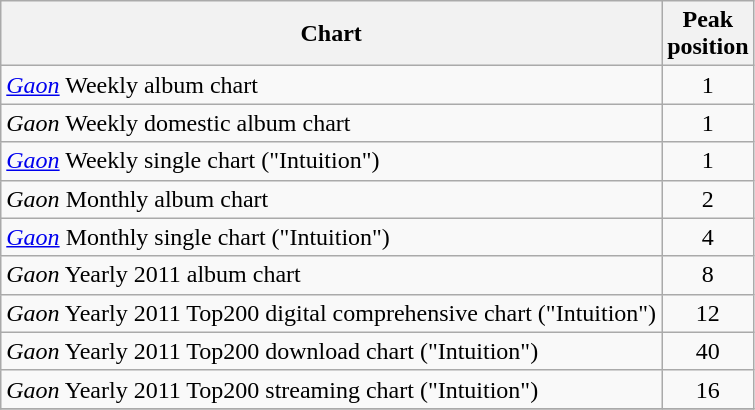<table class="wikitable sortable">
<tr>
<th>Chart</th>
<th>Peak<br>position</th>
</tr>
<tr>
<td><em><a href='#'>Gaon</a></em> Weekly album chart </td>
<td align="center">1</td>
</tr>
<tr>
<td><em>Gaon</em> Weekly domestic album chart</td>
<td align="center">1</td>
</tr>
<tr>
<td><em><a href='#'>Gaon</a></em> Weekly single chart ("Intuition") </td>
<td align="center">1</td>
</tr>
<tr>
<td><em>Gaon</em> Monthly album chart</td>
<td align="center">2</td>
</tr>
<tr>
<td><em><a href='#'>Gaon</a></em> Monthly single chart ("Intuition") </td>
<td align="center">4</td>
</tr>
<tr>
<td><em>Gaon</em> Yearly 2011 album chart</td>
<td align="center">8</td>
</tr>
<tr>
<td><em>Gaon</em> Yearly 2011 Top200 digital comprehensive chart ("Intuition")</td>
<td align="center">12</td>
</tr>
<tr>
<td><em>Gaon</em> Yearly 2011 Top200 download chart ("Intuition") </td>
<td align="center">40</td>
</tr>
<tr>
<td><em>Gaon</em> Yearly 2011 Top200 streaming chart ("Intuition") </td>
<td align="center">16</td>
</tr>
<tr>
</tr>
</table>
